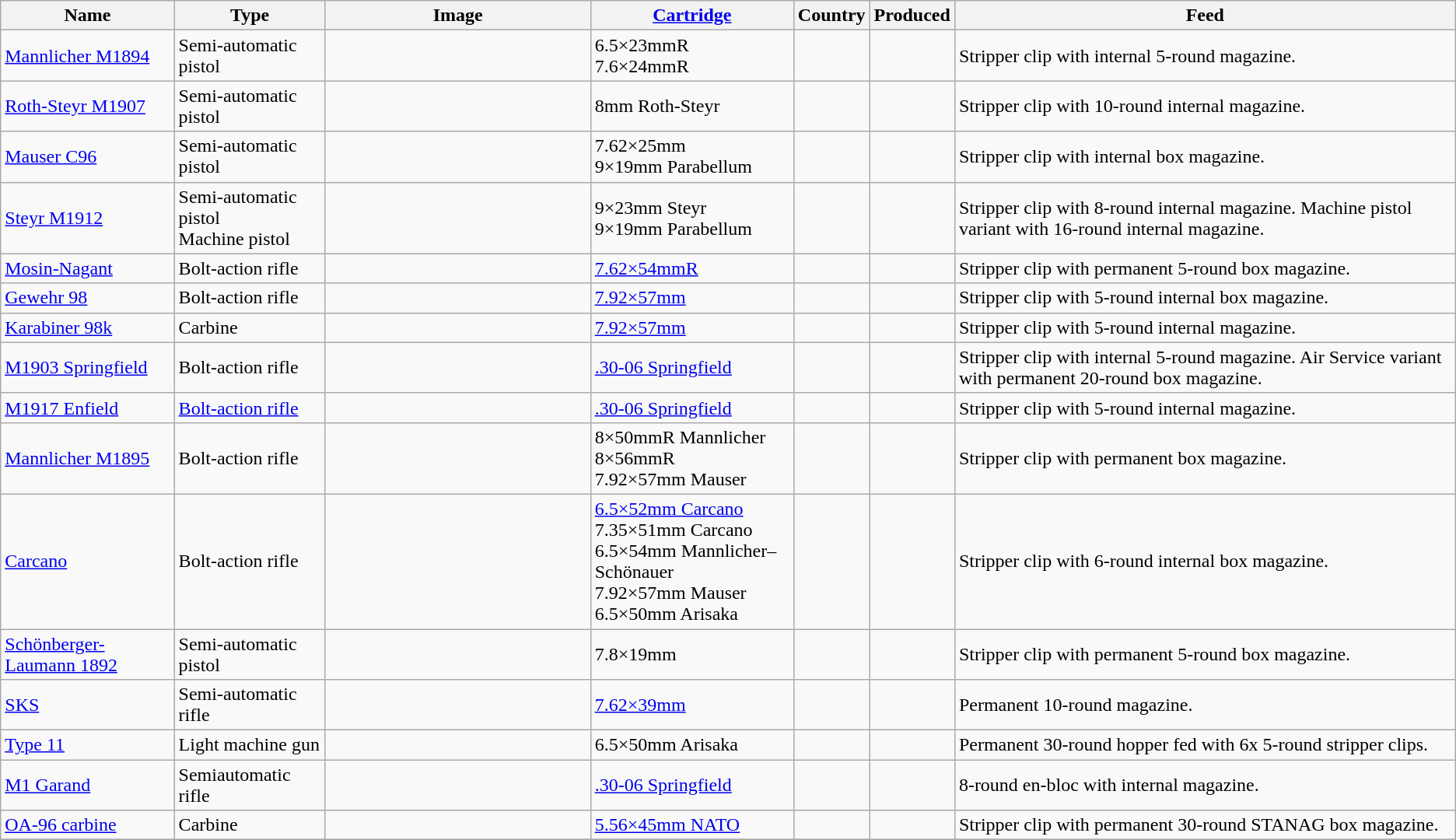<table class="wikitable sortable sticky-header">
<tr>
<th>Name</th>
<th>Type</th>
<th class="unsortable" style="width:220px;">Image</th>
<th data-sort-type="number"><a href='#'>Cartridge</a></th>
<th>Country</th>
<th data-sort-type="number">Produced</th>
<th>Feed</th>
</tr>
<tr>
<td><a href='#'>Mannlicher M1894</a></td>
<td>Semi-automatic pistol</td>
<td></td>
<td>6.5×23mmR<br>7.6×24mmR</td>
<td></td>
<td></td>
<td>Stripper clip with internal 5-round magazine.</td>
</tr>
<tr>
<td><a href='#'>Roth-Steyr M1907</a></td>
<td>Semi-automatic pistol</td>
<td></td>
<td>8mm Roth-Steyr</td>
<td></td>
<td></td>
<td>Stripper clip with 10-round internal magazine.</td>
</tr>
<tr>
<td><a href='#'>Mauser C96</a></td>
<td>Semi-automatic pistol</td>
<td></td>
<td>7.62×25mm<br>9×19mm Parabellum</td>
<td></td>
<td></td>
<td>Stripper clip with internal box magazine.</td>
</tr>
<tr>
<td><a href='#'>Steyr M1912</a></td>
<td>Semi-automatic pistol<br>Machine pistol</td>
<td></td>
<td>9×23mm Steyr<br>9×19mm Parabellum</td>
<td></td>
<td></td>
<td>Stripper clip with 8-round internal magazine. Machine pistol variant with 16-round internal magazine.</td>
</tr>
<tr>
<td><a href='#'>Mosin-Nagant</a></td>
<td>Bolt-action rifle</td>
<td></td>
<td><a href='#'>7.62×54mmR</a></td>
<td></td>
<td></td>
<td>Stripper clip with permanent 5-round box magazine.</td>
</tr>
<tr>
<td><a href='#'>Gewehr 98</a></td>
<td>Bolt-action rifle</td>
<td></td>
<td><a href='#'>7.92×57mm</a></td>
<td></td>
<td></td>
<td>Stripper clip with 5-round internal box magazine.</td>
</tr>
<tr>
<td><a href='#'>Karabiner 98k</a></td>
<td>Carbine</td>
<td></td>
<td><a href='#'>7.92×57mm</a></td>
<td></td>
<td></td>
<td>Stripper clip with 5-round internal magazine.</td>
</tr>
<tr>
<td><a href='#'>M1903 Springfield</a></td>
<td>Bolt-action rifle</td>
<td></td>
<td><a href='#'>.30-06 Springfield</a></td>
<td></td>
<td></td>
<td>Stripper clip with internal 5-round magazine. Air Service variant with permanent 20-round box magazine.</td>
</tr>
<tr>
<td><a href='#'>M1917 Enfield</a></td>
<td><a href='#'>Bolt-action rifle</a></td>
<td></td>
<td><a href='#'>.30-06 Springfield</a></td>
<td></td>
<td></td>
<td>Stripper clip with 5-round internal magazine.</td>
</tr>
<tr>
<td><a href='#'>Mannlicher M1895</a></td>
<td>Bolt-action rifle</td>
<td></td>
<td>8×50mmR Mannlicher<br>8×56mmR<br>7.92×57mm Mauser</td>
<td></td>
<td></td>
<td>Stripper clip with permanent box magazine.</td>
</tr>
<tr>
<td><a href='#'>Carcano</a></td>
<td>Bolt-action rifle</td>
<td></td>
<td><a href='#'>6.5×52mm Carcano</a><br>7.35×51mm Carcano<br>6.5×54mm Mannlicher–Schönauer<br>7.92×57mm Mauser<br>6.5×50mm Arisaka</td>
<td></td>
<td></td>
<td>Stripper clip with 6-round internal box magazine.</td>
</tr>
<tr>
<td><a href='#'>Schönberger-Laumann 1892</a></td>
<td>Semi-automatic pistol</td>
<td></td>
<td>7.8×19mm</td>
<td></td>
<td></td>
<td>Stripper clip with permanent 5-round box magazine.</td>
</tr>
<tr>
<td><a href='#'>SKS</a></td>
<td>Semi-automatic rifle</td>
<td></td>
<td><a href='#'>7.62×39mm</a></td>
<td></td>
<td></td>
<td>Permanent 10-round magazine.</td>
</tr>
<tr>
<td><a href='#'>Type 11</a></td>
<td>Light machine gun</td>
<td></td>
<td>6.5×50mm Arisaka</td>
<td></td>
<td></td>
<td>Permanent 30-round hopper fed with 6x 5-round stripper clips.</td>
</tr>
<tr>
<td><a href='#'>M1 Garand</a></td>
<td>Semiautomatic rifle</td>
<td></td>
<td><a href='#'>.30-06 Springfield</a></td>
<td></td>
<td></td>
<td>8-round en-bloc with internal magazine.</td>
</tr>
<tr>
<td><a href='#'>OA-96 carbine</a></td>
<td>Carbine</td>
<td></td>
<td><a href='#'>5.56×45mm NATO</a></td>
<td></td>
<td></td>
<td>Stripper clip with permanent 30-round STANAG box magazine.</td>
</tr>
<tr>
</tr>
</table>
